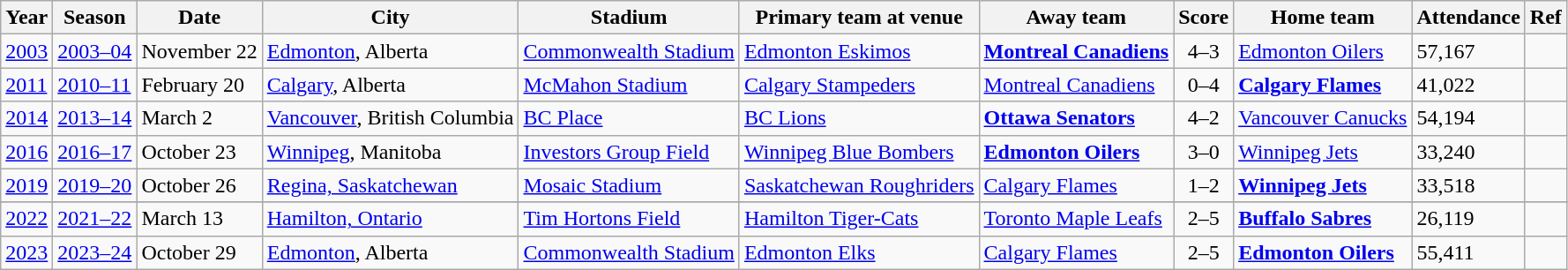<table class="wikitable sortable">
<tr>
<th>Year</th>
<th>Season</th>
<th>Date</th>
<th>City</th>
<th>Stadium</th>
<th>Primary team at venue</th>
<th>Away team</th>
<th>Score</th>
<th>Home team</th>
<th>Attendance</th>
<th>Ref</th>
</tr>
<tr>
<td><a href='#'>2003</a></td>
<td><a href='#'>2003–04</a></td>
<td>November 22</td>
<td><a href='#'>Edmonton</a>, Alberta</td>
<td><a href='#'>Commonwealth Stadium</a></td>
<td><a href='#'>Edmonton Eskimos</a></td>
<td><strong><a href='#'>Montreal Canadiens</a></strong></td>
<td ALIGN="center">4–3</td>
<td><a href='#'>Edmonton Oilers</a></td>
<td>57,167</td>
<td></td>
</tr>
<tr>
<td><a href='#'>2011</a></td>
<td><a href='#'>2010–11</a></td>
<td>February 20</td>
<td><a href='#'>Calgary</a>, Alberta</td>
<td><a href='#'>McMahon Stadium</a></td>
<td><a href='#'>Calgary Stampeders</a></td>
<td><a href='#'>Montreal Canadiens</a></td>
<td ALIGN="center">0–4</td>
<td><strong><a href='#'>Calgary Flames</a></strong></td>
<td>41,022</td>
<td></td>
</tr>
<tr>
<td><a href='#'>2014</a></td>
<td><a href='#'>2013–14</a></td>
<td>March 2</td>
<td><a href='#'>Vancouver</a>, British Columbia</td>
<td><a href='#'>BC Place</a></td>
<td><a href='#'>BC Lions</a></td>
<td><strong><a href='#'>Ottawa Senators</a></strong></td>
<td ALIGN="center">4–2</td>
<td><a href='#'>Vancouver Canucks</a></td>
<td>54,194</td>
<td></td>
</tr>
<tr>
<td><a href='#'>2016</a></td>
<td><a href='#'>2016–17</a></td>
<td>October 23</td>
<td><a href='#'>Winnipeg</a>, Manitoba</td>
<td><a href='#'>Investors Group Field</a></td>
<td><a href='#'>Winnipeg Blue Bombers</a></td>
<td><strong><a href='#'>Edmonton Oilers</a></strong></td>
<td ALIGN="center">3–0</td>
<td><a href='#'>Winnipeg Jets</a></td>
<td>33,240</td>
<td></td>
</tr>
<tr>
<td><a href='#'>2019</a></td>
<td><a href='#'>2019–20</a></td>
<td>October 26</td>
<td><a href='#'>Regina, Saskatchewan</a></td>
<td><a href='#'>Mosaic Stadium</a></td>
<td><a href='#'>Saskatchewan Roughriders</a></td>
<td><a href='#'>Calgary Flames</a></td>
<td ALIGN="center">1–2</td>
<td><strong><a href='#'>Winnipeg Jets</a></strong></td>
<td>33,518</td>
<td></td>
</tr>
<tr>
</tr>
<tr>
<td><a href='#'>2022</a></td>
<td><a href='#'>2021–22</a></td>
<td>March 13</td>
<td><a href='#'>Hamilton, Ontario</a></td>
<td><a href='#'>Tim Hortons Field</a></td>
<td><a href='#'>Hamilton Tiger-Cats</a></td>
<td><a href='#'>Toronto Maple Leafs</a></td>
<td ALIGN="center">2–5</td>
<td><strong><a href='#'>Buffalo Sabres</a></strong></td>
<td>26,119</td>
<td></td>
</tr>
<tr>
<td><a href='#'>2023</a></td>
<td><a href='#'>2023–24</a></td>
<td>October 29</td>
<td><a href='#'>Edmonton</a>, Alberta</td>
<td><a href='#'>Commonwealth Stadium</a></td>
<td><a href='#'>Edmonton Elks</a></td>
<td><a href='#'>Calgary Flames</a></td>
<td ALIGN="center">2–5</td>
<td><strong><a href='#'>Edmonton Oilers</a></strong></td>
<td>55,411</td>
<td></td>
</tr>
</table>
